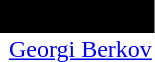<table class="toccolours" border="0" cellpadding="2" cellspacing="0" align="left" style="margin:0.5em;">
<tr>
<th colspan="2" align="center" bgcolor="#000000"><span>Manager</span></th>
</tr>
<tr>
<td></td>
<td> <a href='#'>Georgi Berkov</a></td>
</tr>
</table>
